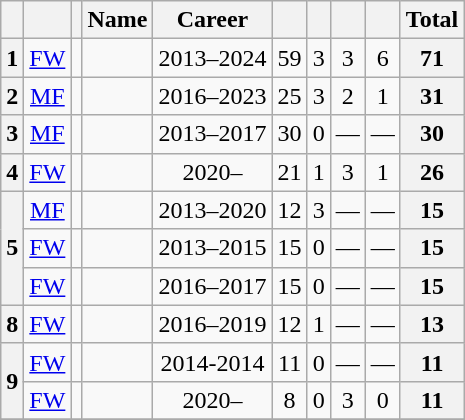<table class="wikitable sortable" style="text-align:center;">
<tr>
<th scope="col"></th>
<th scope="col"></th>
<th scope="col"></th>
<th scope="col">Name</th>
<th scope="col">Career</th>
<th scope="col"></th>
<th scope="col"></th>
<th scope="col"></th>
<th scope="col"></th>
<th scope="col">Total</th>
</tr>
<tr>
<th scope="row">1</th>
<td><a href='#'>FW</a></td>
<td></td>
<td></td>
<td>2013–2024</td>
<td>59</td>
<td>3</td>
<td>3</td>
<td>6</td>
<th>71</th>
</tr>
<tr>
<th scope="row">2</th>
<td><a href='#'>MF</a></td>
<td></td>
<td></td>
<td>2016–2023</td>
<td>25</td>
<td>3</td>
<td>2</td>
<td>1</td>
<th>31</th>
</tr>
<tr>
<th scope="row">3</th>
<td><a href='#'>MF</a></td>
<td></td>
<td></td>
<td>2013–2017</td>
<td>30</td>
<td>0</td>
<td>—</td>
<td>—</td>
<th>30</th>
</tr>
<tr>
<th scope="row">4</th>
<td><a href='#'>FW</a></td>
<td></td>
<td><strong></strong></td>
<td>2020–</td>
<td>21</td>
<td>1</td>
<td>3</td>
<td>1</td>
<th>26</th>
</tr>
<tr>
<th rowspan=3 scope="row">5</th>
<td><a href='#'>MF</a></td>
<td></td>
<td></td>
<td>2013–2020</td>
<td>12</td>
<td>3</td>
<td>—</td>
<td>—</td>
<th>15</th>
</tr>
<tr>
<td><a href='#'>FW</a></td>
<td></td>
<td></td>
<td>2013–2015</td>
<td>15</td>
<td>0</td>
<td>—</td>
<td>—</td>
<th>15</th>
</tr>
<tr>
<td><a href='#'>FW</a></td>
<td></td>
<td></td>
<td>2016–2017</td>
<td>15</td>
<td>0</td>
<td>—</td>
<td>—</td>
<th>15</th>
</tr>
<tr>
<th scope="row">8</th>
<td><a href='#'>FW</a></td>
<td></td>
<td></td>
<td>2016–2019</td>
<td>12</td>
<td>1</td>
<td>—</td>
<td>—</td>
<th>13</th>
</tr>
<tr>
<th rowspan=2 scope="row">9</th>
<td><a href='#'>FW</a></td>
<td></td>
<td></td>
<td>2014-2014</td>
<td>11</td>
<td>0</td>
<td>—</td>
<td>—</td>
<th>11</th>
</tr>
<tr>
<td><a href='#'>FW</a></td>
<td></td>
<td><strong></strong></td>
<td>2020–</td>
<td>8</td>
<td>0</td>
<td>3</td>
<td>0</td>
<th>11</th>
</tr>
<tr>
</tr>
</table>
